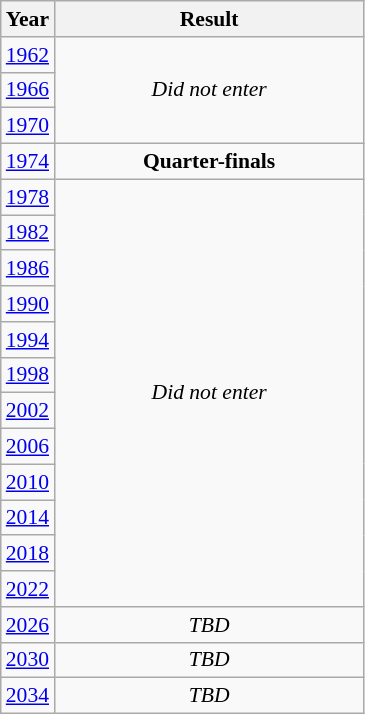<table class="wikitable" style="text-align: center; font-size:90%">
<tr>
<th>Year</th>
<th style="width:200px">Result</th>
</tr>
<tr>
<td> <a href='#'>1962</a></td>
<td rowspan="3"><em>Did not enter</em></td>
</tr>
<tr>
<td> <a href='#'>1966</a></td>
</tr>
<tr>
<td> <a href='#'>1970</a></td>
</tr>
<tr>
<td> <a href='#'>1974</a></td>
<td><strong>Quarter-finals</strong></td>
</tr>
<tr>
<td> <a href='#'>1978</a></td>
<td rowspan="12"><em>Did not enter</em></td>
</tr>
<tr>
<td> <a href='#'>1982</a></td>
</tr>
<tr>
<td> <a href='#'>1986</a></td>
</tr>
<tr>
<td> <a href='#'>1990</a></td>
</tr>
<tr>
<td> <a href='#'>1994</a></td>
</tr>
<tr>
<td> <a href='#'>1998</a></td>
</tr>
<tr>
<td> <a href='#'>2002</a></td>
</tr>
<tr>
<td> <a href='#'>2006</a></td>
</tr>
<tr>
<td> <a href='#'>2010</a></td>
</tr>
<tr>
<td> <a href='#'>2014</a></td>
</tr>
<tr>
<td> <a href='#'>2018</a></td>
</tr>
<tr>
<td> <a href='#'>2022</a></td>
</tr>
<tr>
<td> <a href='#'>2026</a></td>
<td><em>TBD</em></td>
</tr>
<tr>
<td> <a href='#'>2030</a></td>
<td><em>TBD</em></td>
</tr>
<tr>
<td> <a href='#'>2034</a></td>
<td><em>TBD</em></td>
</tr>
</table>
